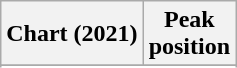<table class="wikitable sortable plainrowheaders" style="text-align:center;">
<tr>
<th>Chart (2021)</th>
<th>Peak <br> position</th>
</tr>
<tr>
</tr>
<tr>
</tr>
</table>
